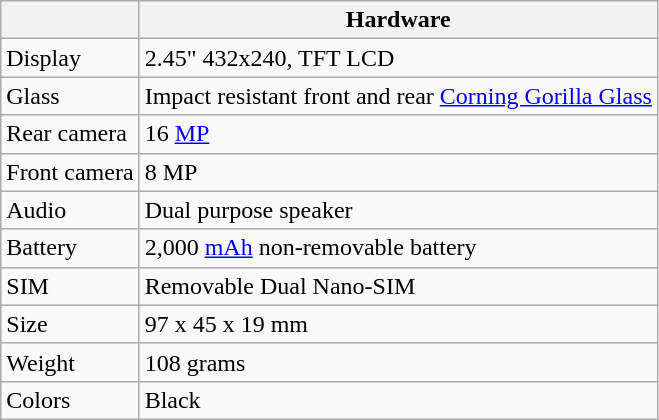<table class="wikitable">
<tr>
<th></th>
<th>Hardware</th>
</tr>
<tr>
<td>Display</td>
<td>2.45" 432x240, TFT LCD</td>
</tr>
<tr>
<td>Glass</td>
<td>Impact resistant front and rear <a href='#'>Corning Gorilla Glass</a></td>
</tr>
<tr>
<td>Rear camera</td>
<td>16 <a href='#'>MP</a></td>
</tr>
<tr>
<td>Front camera</td>
<td>8 MP</td>
</tr>
<tr>
<td>Audio</td>
<td>Dual purpose speaker</td>
</tr>
<tr>
<td>Battery</td>
<td>2,000 <a href='#'>mAh</a> non-removable battery</td>
</tr>
<tr>
<td>SIM</td>
<td>Removable Dual Nano-SIM</td>
</tr>
<tr>
<td>Size</td>
<td>97 x 45 x 19 mm</td>
</tr>
<tr>
<td>Weight</td>
<td>108 grams</td>
</tr>
<tr>
<td>Colors</td>
<td>Black</td>
</tr>
</table>
